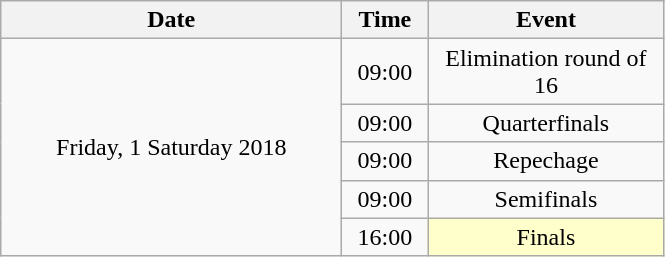<table class = "wikitable" style="text-align:center;">
<tr>
<th width=220>Date</th>
<th width=50>Time</th>
<th width=150>Event</th>
</tr>
<tr>
<td rowspan=5>Friday, 1 Saturday 2018</td>
<td>09:00</td>
<td>Elimination round of 16</td>
</tr>
<tr>
<td>09:00</td>
<td>Quarterfinals</td>
</tr>
<tr>
<td>09:00</td>
<td>Repechage</td>
</tr>
<tr>
<td>09:00</td>
<td>Semifinals</td>
</tr>
<tr>
<td>16:00</td>
<td bgcolor=ffffcc>Finals</td>
</tr>
</table>
